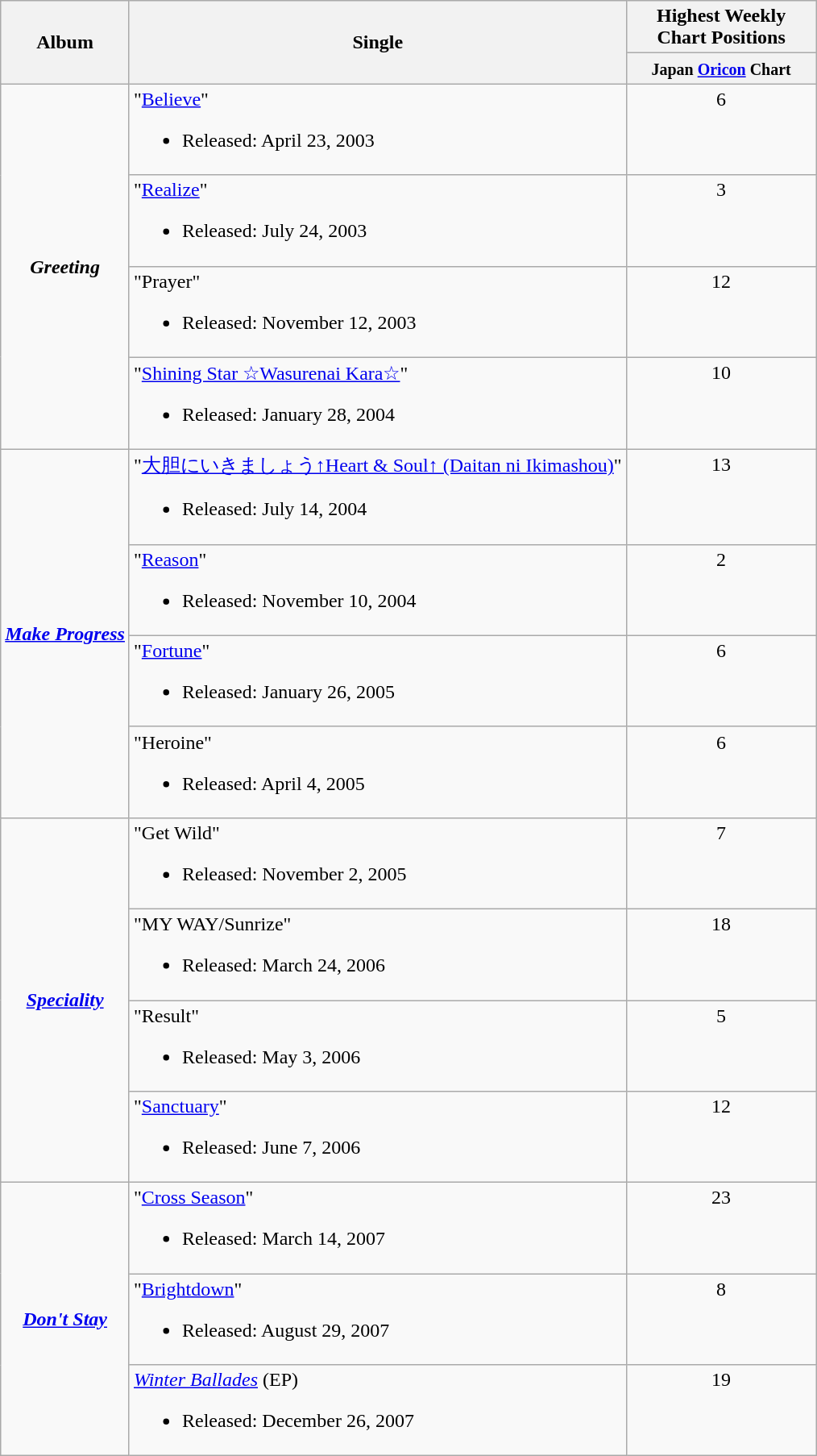<table class="wikitable">
<tr>
<th style="text-align:center;" rowspan="2">Album</th>
<th style="text-align:center;" rowspan="2">Single</th>
<th style="text-align:center; width:150px;">Highest Weekly Chart Positions</th>
</tr>
<tr>
<th style="vertical-align:top; text-align:center; width:150px;"><small>Japan <a href='#'>Oricon</a> Chart</small></th>
</tr>
<tr>
<td style="text-align:center;" rowspan="4"><strong><em>Greeting</em></strong></td>
<td>"<a href='#'>Believe</a>"<br><ul><li>Released: April 23, 2003</li></ul></td>
<td style="text-align:center; vertical-align:top;">6</td>
</tr>
<tr>
<td>"<a href='#'>Realize</a>"<br><ul><li>Released: July 24, 2003</li></ul></td>
<td style="text-align:center; vertical-align:top;">3</td>
</tr>
<tr>
<td>"Prayer"<br><ul><li>Released: November 12, 2003</li></ul></td>
<td style="text-align:center; vertical-align:top;">12</td>
</tr>
<tr>
<td>"<a href='#'>Shining Star ☆Wasurenai Kara☆</a>"<br><ul><li>Released: January 28, 2004</li></ul></td>
<td style="text-align:center; vertical-align:top;">10</td>
</tr>
<tr>
<td style="text-align:center;" rowspan="4"><strong><em><a href='#'>Make Progress</a></em></strong></td>
<td>"<a href='#'>大胆にいきましょう↑Heart & Soul↑ (Daitan ni Ikimashou)</a>"<br><ul><li>Released: July 14, 2004</li></ul></td>
<td style="text-align:center; vertical-align:top;">13</td>
</tr>
<tr>
<td>"<a href='#'>Reason</a>"<br><ul><li>Released: November 10, 2004</li></ul></td>
<td style="text-align:center; vertical-align:top;">2</td>
</tr>
<tr>
<td>"<a href='#'>Fortune</a>"<br><ul><li>Released: January 26, 2005</li></ul></td>
<td style="text-align:center; vertical-align:top;">6</td>
</tr>
<tr>
<td>"Heroine"<br><ul><li>Released: April 4, 2005</li></ul></td>
<td style="text-align:center; vertical-align:top;">6</td>
</tr>
<tr>
<td style="text-align:center;" rowspan="4"><strong><em><a href='#'>Speciality</a></em></strong></td>
<td>"Get Wild"<br><ul><li>Released: November 2, 2005</li></ul></td>
<td style="text-align:center; vertical-align:top;">7</td>
</tr>
<tr>
<td>"MY WAY/Sunrize"<br><ul><li>Released: March 24, 2006</li></ul></td>
<td style="text-align:center; vertical-align:top;">18</td>
</tr>
<tr>
<td>"Result"<br><ul><li>Released: May 3, 2006</li></ul></td>
<td style="text-align:center; vertical-align:top;">5</td>
</tr>
<tr>
<td>"<a href='#'>Sanctuary</a>"<br><ul><li>Released: June 7, 2006</li></ul></td>
<td style="text-align:center; vertical-align:top;">12</td>
</tr>
<tr>
<td style="text-align:center;" rowspan="3"><strong><em><a href='#'>Don't Stay</a></em></strong></td>
<td>"<a href='#'>Cross Season</a>"<br><ul><li>Released: March 14, 2007</li></ul></td>
<td style="text-align:center; vertical-align:top;">23</td>
</tr>
<tr>
<td>"<a href='#'>Brightdown</a>"<br><ul><li>Released: August 29, 2007</li></ul></td>
<td style="text-align:center; vertical-align:top;">8</td>
</tr>
<tr>
<td><em><a href='#'>Winter Ballades</a></em> (EP)<br><ul><li>Released: December 26, 2007</li></ul></td>
<td style="text-align:center; vertical-align:top;">19</td>
</tr>
</table>
